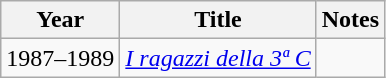<table class="wikitable sortable">
<tr>
<th>Year</th>
<th>Title</th>
<th class="unsortable">Notes</th>
</tr>
<tr>
<td>1987–1989</td>
<td><em><a href='#'>I ragazzi della 3ª C</a></em></td>
<td></td>
</tr>
</table>
